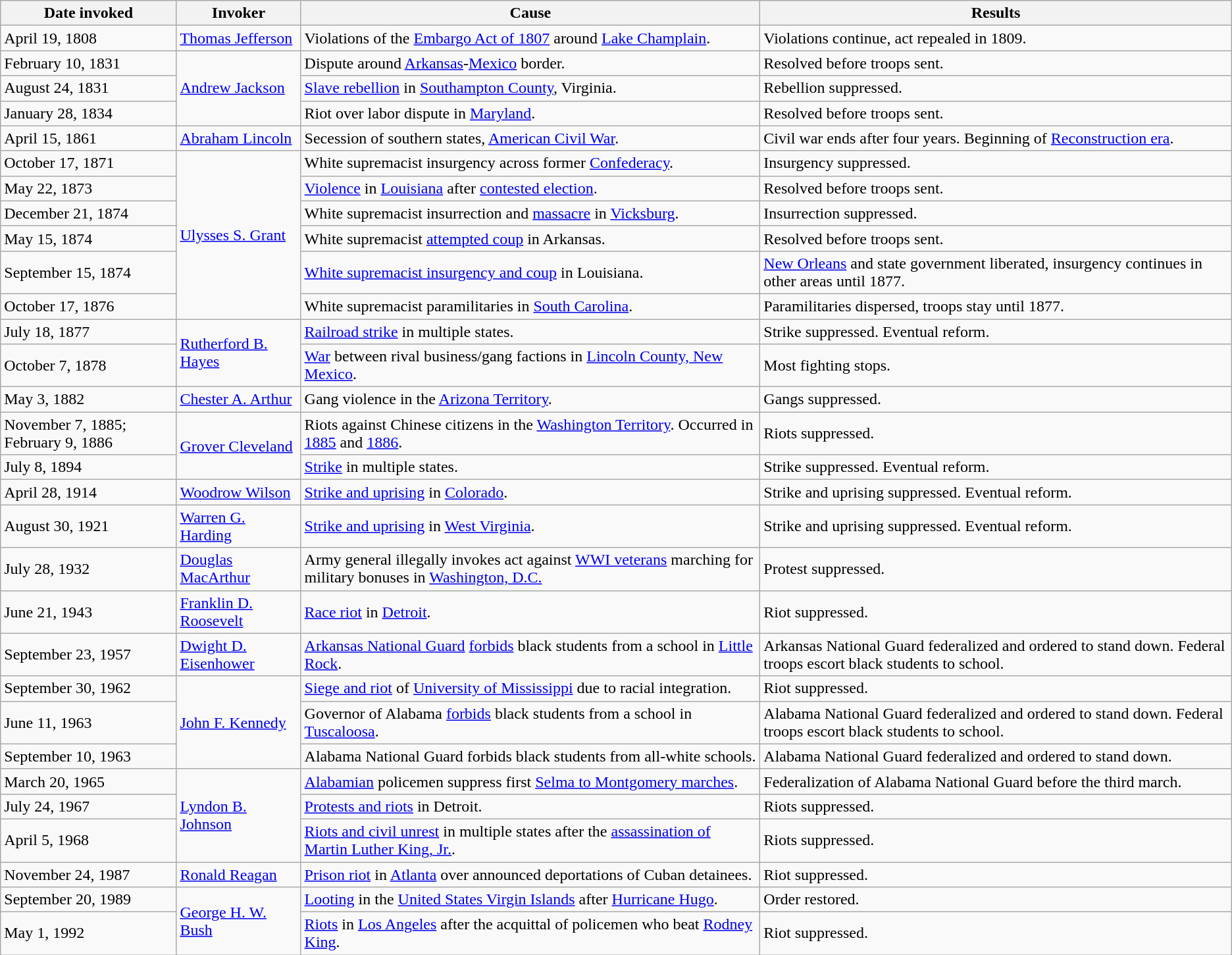<table class="wikitable">
<tr>
<th>Date invoked</th>
<th>Invoker</th>
<th>Cause</th>
<th>Results</th>
</tr>
<tr>
<td>April 19, 1808</td>
<td><a href='#'>Thomas Jefferson</a></td>
<td>Violations of the <a href='#'>Embargo Act of 1807</a> around <a href='#'>Lake Champlain</a>.</td>
<td>Violations continue, act repealed in 1809.</td>
</tr>
<tr>
<td>February 10, 1831</td>
<td rowspan=3><a href='#'>Andrew Jackson</a></td>
<td>Dispute around <a href='#'>Arkansas</a>-<a href='#'>Mexico</a> border.</td>
<td>Resolved before troops sent.</td>
</tr>
<tr>
<td>August 24, 1831</td>
<td><a href='#'>Slave rebellion</a> in <a href='#'>Southampton County</a>, Virginia.</td>
<td>Rebellion suppressed.</td>
</tr>
<tr>
<td>January 28, 1834</td>
<td>Riot over labor dispute in <a href='#'>Maryland</a>.</td>
<td>Resolved before troops sent.</td>
</tr>
<tr>
<td>April 15, 1861</td>
<td><a href='#'>Abraham Lincoln</a></td>
<td>Secession of southern states, <a href='#'>American Civil War</a>.</td>
<td>Civil war ends after four years. Beginning of <a href='#'>Reconstruction era</a>.</td>
</tr>
<tr>
<td>October 17, 1871</td>
<td rowspan=6><a href='#'>Ulysses S. Grant</a></td>
<td>White supremacist insurgency across former <a href='#'>Confederacy</a>.</td>
<td>Insurgency suppressed.</td>
</tr>
<tr>
<td>May 22, 1873</td>
<td><a href='#'>Violence</a> in <a href='#'>Louisiana</a> after <a href='#'>contested election</a>.</td>
<td>Resolved before troops sent.</td>
</tr>
<tr>
<td>December 21, 1874</td>
<td>White supremacist insurrection and <a href='#'>massacre</a> in <a href='#'>Vicksburg</a>.</td>
<td>Insurrection suppressed.</td>
</tr>
<tr>
<td>May 15, 1874</td>
<td>White supremacist <a href='#'>attempted coup</a> in Arkansas.</td>
<td>Resolved before troops sent.</td>
</tr>
<tr>
<td>September 15, 1874</td>
<td><a href='#'>White supremacist insurgency and coup</a> in Louisiana.</td>
<td><a href='#'>New Orleans</a> and state government liberated, insurgency continues in other areas until 1877.</td>
</tr>
<tr>
<td>October 17, 1876</td>
<td>White supremacist paramilitaries in <a href='#'>South Carolina</a>.</td>
<td>Paramilitaries dispersed, troops stay until 1877.</td>
</tr>
<tr>
<td>July 18, 1877</td>
<td rowspan=2><a href='#'>Rutherford B. Hayes</a></td>
<td><a href='#'>Railroad strike</a> in multiple states.</td>
<td>Strike suppressed. Eventual reform.</td>
</tr>
<tr>
<td>October 7, 1878</td>
<td><a href='#'>War</a> between rival business/gang factions in <a href='#'>Lincoln County, New Mexico</a>.</td>
<td>Most fighting stops.</td>
</tr>
<tr>
<td>May 3, 1882</td>
<td><a href='#'>Chester A. Arthur</a></td>
<td>Gang violence in the <a href='#'>Arizona Territory</a>.</td>
<td>Gangs suppressed.</td>
</tr>
<tr>
<td>November 7, 1885; February 9, 1886</td>
<td rowspan=2><a href='#'>Grover Cleveland</a></td>
<td>Riots against Chinese citizens in the <a href='#'>Washington Territory</a>. Occurred in <a href='#'>1885</a> and <a href='#'>1886</a>.</td>
<td>Riots suppressed.</td>
</tr>
<tr>
<td>July 8, 1894</td>
<td><a href='#'>Strike</a> in multiple states.</td>
<td>Strike suppressed. Eventual reform.</td>
</tr>
<tr>
<td>April 28, 1914</td>
<td><a href='#'>Woodrow Wilson</a></td>
<td><a href='#'>Strike and uprising</a> in <a href='#'>Colorado</a>.</td>
<td>Strike and uprising suppressed. Eventual reform.</td>
</tr>
<tr>
<td>August 30, 1921</td>
<td><a href='#'>Warren G. Harding</a></td>
<td><a href='#'>Strike and uprising</a> in <a href='#'>West Virginia</a>.</td>
<td>Strike and uprising suppressed. Eventual reform.</td>
</tr>
<tr>
<td>July 28, 1932</td>
<td><a href='#'>Douglas MacArthur</a></td>
<td>Army general illegally invokes act against <a href='#'>WWI veterans</a> marching for military bonuses in <a href='#'>Washington, D.C.</a></td>
<td>Protest suppressed.</td>
</tr>
<tr>
<td>June 21, 1943</td>
<td><a href='#'>Franklin D. Roosevelt</a></td>
<td><a href='#'>Race riot</a> in <a href='#'>Detroit</a>.</td>
<td>Riot suppressed.</td>
</tr>
<tr>
<td>September 23, 1957</td>
<td><a href='#'>Dwight D. Eisenhower</a></td>
<td><a href='#'>Arkansas National Guard</a> <a href='#'>forbids</a> black students from a school in <a href='#'>Little Rock</a>.</td>
<td>Arkansas National Guard federalized and ordered to stand down. Federal troops escort black students to school.</td>
</tr>
<tr>
<td>September 30, 1962</td>
<td rowspan=3><a href='#'>John F. Kennedy</a></td>
<td><a href='#'>Siege and riot</a> of <a href='#'>University of Mississippi</a> due to racial integration.</td>
<td>Riot suppressed.</td>
</tr>
<tr>
<td>June 11, 1963</td>
<td>Governor of Alabama <a href='#'>forbids</a> black students from a school in <a href='#'>Tuscaloosa</a>.</td>
<td>Alabama National Guard federalized and ordered to stand down. Federal troops escort black students to school.</td>
</tr>
<tr>
<td>September 10, 1963</td>
<td>Alabama National Guard forbids black students from all-white schools.</td>
<td>Alabama National Guard federalized and ordered to stand down.</td>
</tr>
<tr>
<td>March 20, 1965</td>
<td rowspan=3><a href='#'>Lyndon B. Johnson</a></td>
<td><a href='#'>Alabamian</a> policemen suppress first <a href='#'>Selma to Montgomery marches</a>.</td>
<td>Federalization of Alabama National Guard before the third march.</td>
</tr>
<tr>
<td>July 24, 1967</td>
<td><a href='#'>Protests and riots</a> in Detroit.</td>
<td>Riots suppressed.</td>
</tr>
<tr>
<td>April 5, 1968</td>
<td><a href='#'>Riots and civil unrest</a> in multiple states after the <a href='#'>assassination of Martin Luther King, Jr.</a>.</td>
<td>Riots suppressed.</td>
</tr>
<tr>
<td>November 24, 1987</td>
<td><a href='#'>Ronald Reagan</a></td>
<td><a href='#'>Prison riot</a> in <a href='#'>Atlanta</a> over announced deportations of Cuban detainees.</td>
<td>Riot suppressed.</td>
</tr>
<tr>
<td>September 20, 1989</td>
<td rowspan=2><a href='#'>George H. W. Bush</a></td>
<td><a href='#'>Looting</a> in the <a href='#'>United States Virgin Islands</a> after <a href='#'>Hurricane Hugo</a>.</td>
<td>Order restored.</td>
</tr>
<tr>
<td>May 1, 1992</td>
<td><a href='#'>Riots</a> in <a href='#'>Los Angeles</a> after the acquittal of policemen who beat <a href='#'>Rodney King</a>.</td>
<td>Riot suppressed.</td>
</tr>
</table>
